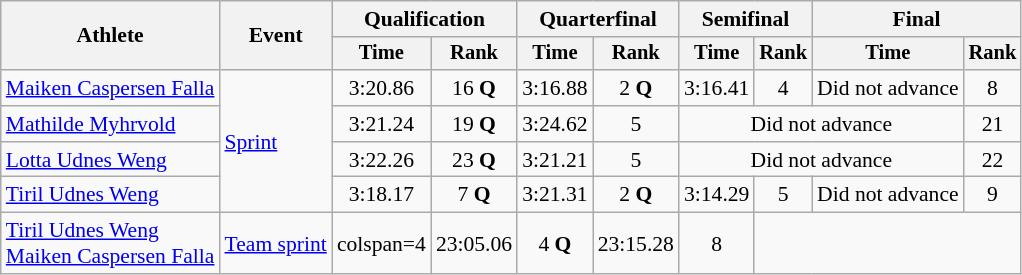<table class=wikitable style="font-size:90%; text-align:center">
<tr>
<th rowspan=2>Athlete</th>
<th rowspan=2>Event</th>
<th colspan=2>Qualification</th>
<th colspan=2>Quarterfinal</th>
<th colspan=2>Semifinal</th>
<th colspan=2>Final</th>
</tr>
<tr style=font-size:95%>
<th>Time</th>
<th>Rank</th>
<th>Time</th>
<th>Rank</th>
<th>Time</th>
<th>Rank</th>
<th>Time</th>
<th>Rank</th>
</tr>
<tr>
<td align=left><a href='#'>Maiken Caspersen Falla</a></td>
<td align=left rowspan=4><a href='#'>Sprint</a></td>
<td>3:20.86</td>
<td>16 <strong>Q</strong></td>
<td>3:16.88</td>
<td>2 <strong>Q</strong></td>
<td>3:16.41</td>
<td>4</td>
<td>Did not advance</td>
<td>8</td>
</tr>
<tr>
<td align=left><a href='#'>Mathilde Myhrvold</a></td>
<td>3:21.24</td>
<td>19 <strong>Q</strong></td>
<td>3:24.62</td>
<td>5</td>
<td colspan=3>Did not advance</td>
<td>21</td>
</tr>
<tr>
<td align=left><a href='#'>Lotta Udnes Weng</a></td>
<td>3:22.26</td>
<td>23 <strong>Q</strong></td>
<td>3:21.21</td>
<td>5</td>
<td colspan=3>Did not advance</td>
<td>22</td>
</tr>
<tr>
<td align=left><a href='#'>Tiril Udnes Weng</a></td>
<td>3:18.17</td>
<td>7 <strong>Q</strong></td>
<td>3:21.31</td>
<td>2 <strong>Q</strong></td>
<td>3:14.29</td>
<td>5</td>
<td>Did not advance</td>
<td>9</td>
</tr>
<tr>
<td align=left><a href='#'>Tiril Udnes Weng</a> <br> <a href='#'>Maiken Caspersen Falla</a></td>
<td align=left><a href='#'>Team sprint</a></td>
<td>colspan=4 </td>
<td>23:05.06</td>
<td>4 <strong>Q</strong></td>
<td>23:15.28</td>
<td>8</td>
</tr>
</table>
